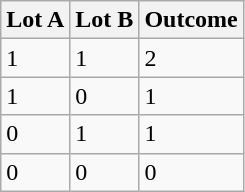<table class="wikitable">
<tr>
<th>Lot A</th>
<th>Lot B</th>
<th>Outcome</th>
</tr>
<tr>
<td>1</td>
<td>1</td>
<td>2</td>
</tr>
<tr>
<td>1</td>
<td>0</td>
<td>1</td>
</tr>
<tr>
<td>0</td>
<td>1</td>
<td>1</td>
</tr>
<tr>
<td>0</td>
<td>0</td>
<td>0</td>
</tr>
</table>
